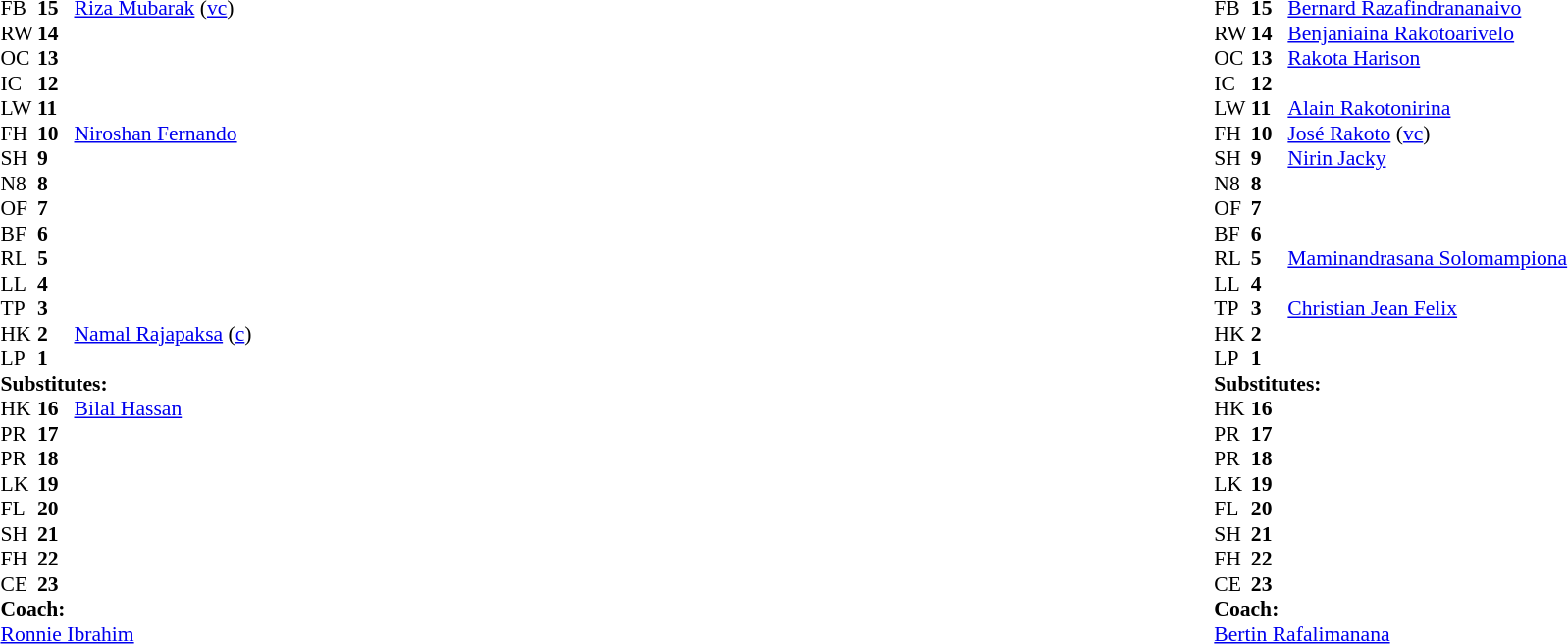<table style="width:100%;">
<tr>
<td style="vertical-align:top; width:50%;"><br><table style="font-size: 90%" cellspacing="0" cellpadding="0">
<tr>
<th width="25"></th>
<th width="25"></th>
</tr>
<tr>
<td>FB</td>
<td><strong>15</strong></td>
<td><a href='#'>Riza Mubarak</a> (<a href='#'>vc</a>)</td>
<td></td>
</tr>
<tr>
<td>RW</td>
<td><strong>14</strong></td>
<td></td>
<td></td>
</tr>
<tr>
<td>OC</td>
<td><strong>13</strong></td>
<td></td>
<td></td>
</tr>
<tr>
<td>IC</td>
<td><strong>12</strong></td>
<td></td>
<td></td>
</tr>
<tr>
<td>LW</td>
<td><strong>11</strong></td>
<td></td>
<td></td>
</tr>
<tr>
<td>FH</td>
<td><strong>10</strong></td>
<td><a href='#'>Niroshan Fernando</a></td>
<td></td>
</tr>
<tr>
<td>SH</td>
<td><strong>9</strong></td>
<td></td>
<td></td>
</tr>
<tr>
<td>N8</td>
<td><strong>8</strong></td>
<td></td>
<td></td>
</tr>
<tr>
<td>OF</td>
<td><strong>7</strong></td>
<td></td>
<td></td>
</tr>
<tr>
<td>BF</td>
<td><strong>6</strong></td>
<td></td>
<td></td>
</tr>
<tr>
<td>RL</td>
<td><strong>5</strong></td>
<td></td>
<td></td>
</tr>
<tr>
<td>LL</td>
<td><strong>4</strong></td>
<td></td>
<td></td>
</tr>
<tr>
<td>TP</td>
<td><strong>3</strong></td>
<td></td>
<td></td>
</tr>
<tr>
<td>HK</td>
<td><strong>2</strong></td>
<td><a href='#'>Namal Rajapaksa</a> (<a href='#'>c</a>)</td>
<td></td>
</tr>
<tr>
<td>LP</td>
<td><strong>1</strong></td>
<td></td>
<td></td>
</tr>
<tr>
<td colspan=3><strong>Substitutes:</strong></td>
</tr>
<tr>
<td>HK</td>
<td><strong>16</strong></td>
<td><a href='#'>Bilal Hassan</a></td>
<td></td>
</tr>
<tr>
<td>PR</td>
<td><strong>17</strong></td>
<td></td>
<td></td>
</tr>
<tr>
<td>PR</td>
<td><strong>18</strong></td>
<td></td>
<td></td>
</tr>
<tr>
<td>LK</td>
<td><strong>19</strong></td>
<td></td>
<td></td>
</tr>
<tr>
<td>FL</td>
<td><strong>20</strong></td>
<td></td>
<td></td>
</tr>
<tr>
<td>SH</td>
<td><strong>21</strong></td>
<td></td>
<td></td>
</tr>
<tr>
<td>FH</td>
<td><strong>22</strong></td>
<td></td>
<td></td>
</tr>
<tr>
<td>CE</td>
<td><strong>23</strong></td>
<td></td>
<td></td>
</tr>
<tr>
<td colspan="3"><strong>Coach:</strong></td>
</tr>
<tr>
<td colspan="4"> <a href='#'>Ronnie Ibrahim</a></td>
</tr>
</table>
</td>
<td style="vertical-align:top; width:50%;"><br><table cellspacing="0" cellpadding="0" style="font-size:90%; margin:auto;">
<tr>
<th width="25"></th>
<th width="25"></th>
</tr>
<tr>
<td>FB</td>
<td><strong>15</strong></td>
<td><a href='#'>Bernard Razafindrananaivo</a></td>
<td></td>
</tr>
<tr>
<td>RW</td>
<td><strong>14</strong></td>
<td><a href='#'>Benjaniaina Rakotoarivelo</a></td>
<td></td>
</tr>
<tr>
<td>OC</td>
<td><strong>13</strong></td>
<td><a href='#'>Rakota Harison</a></td>
<td></td>
</tr>
<tr>
<td>IC</td>
<td><strong>12</strong></td>
<td></td>
<td></td>
</tr>
<tr>
<td>LW</td>
<td><strong>11</strong></td>
<td><a href='#'>Alain Rakotonirina</a></td>
<td></td>
</tr>
<tr>
<td>FH</td>
<td><strong>10</strong></td>
<td><a href='#'>José Rakoto</a> (<a href='#'>vc</a>)</td>
<td></td>
</tr>
<tr>
<td>SH</td>
<td><strong>9</strong></td>
<td><a href='#'>Nirin Jacky</a></td>
<td></td>
</tr>
<tr>
<td>N8</td>
<td><strong>8</strong></td>
<td></td>
<td></td>
</tr>
<tr>
<td>OF</td>
<td><strong>7</strong></td>
<td></td>
<td></td>
</tr>
<tr>
<td>BF</td>
<td><strong>6</strong></td>
<td></td>
<td></td>
</tr>
<tr>
<td>RL</td>
<td><strong>5</strong></td>
<td><a href='#'>Maminandrasana Solomampiona</a></td>
<td></td>
</tr>
<tr>
<td>LL</td>
<td><strong>4</strong></td>
<td></td>
<td></td>
</tr>
<tr>
<td>TP</td>
<td><strong>3</strong></td>
<td><a href='#'>Christian Jean Felix</a></td>
<td></td>
</tr>
<tr>
<td>HK</td>
<td><strong>2</strong></td>
<td></td>
<td></td>
</tr>
<tr>
<td>LP</td>
<td><strong>1</strong></td>
<td></td>
<td></td>
</tr>
<tr>
<td colspan=3><strong>Substitutes:</strong></td>
</tr>
<tr>
<td>HK</td>
<td><strong>16</strong></td>
<td></td>
<td></td>
</tr>
<tr>
<td>PR</td>
<td><strong>17</strong></td>
<td></td>
<td></td>
</tr>
<tr>
<td>PR</td>
<td><strong>18</strong></td>
<td></td>
<td></td>
</tr>
<tr>
<td>LK</td>
<td><strong>19</strong></td>
<td></td>
<td></td>
</tr>
<tr>
<td>FL</td>
<td><strong>20</strong></td>
<td></td>
<td></td>
</tr>
<tr>
<td>SH</td>
<td><strong>21</strong></td>
<td></td>
<td></td>
</tr>
<tr>
<td>FH</td>
<td><strong>22</strong></td>
<td></td>
<td></td>
</tr>
<tr>
<td>CE</td>
<td><strong>23</strong></td>
<td></td>
<td></td>
</tr>
<tr>
<td colspan="3"><strong>Coach:</strong></td>
</tr>
<tr>
<td colspan="4"> <a href='#'>Bertin Rafalimanana</a></td>
</tr>
</table>
</td>
</tr>
</table>
